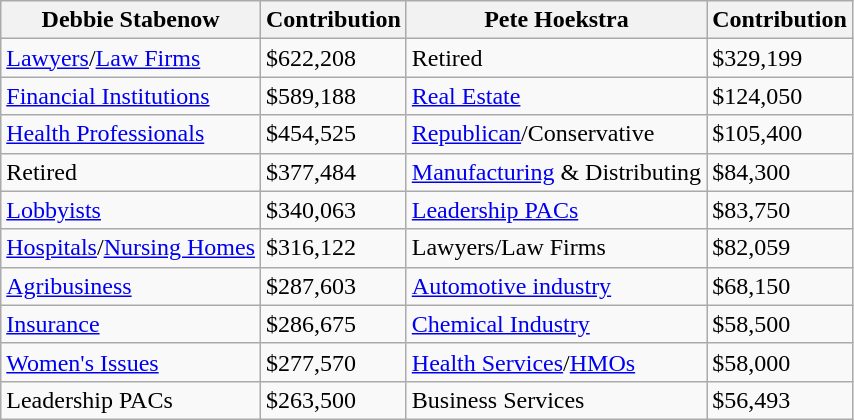<table class="wikitable sortable">
<tr>
<th>Debbie Stabenow</th>
<th>Contribution</th>
<th>Pete Hoekstra</th>
<th>Contribution</th>
</tr>
<tr>
<td><a href='#'>Lawyers</a>/<a href='#'>Law Firms</a></td>
<td>$622,208</td>
<td>Retired</td>
<td>$329,199</td>
</tr>
<tr>
<td><a href='#'>Financial Institutions</a></td>
<td>$589,188</td>
<td><a href='#'>Real Estate</a></td>
<td>$124,050</td>
</tr>
<tr>
<td><a href='#'>Health Professionals</a></td>
<td>$454,525</td>
<td><a href='#'>Republican</a>/Conservative</td>
<td>$105,400</td>
</tr>
<tr>
<td>Retired</td>
<td>$377,484</td>
<td><a href='#'>Manufacturing</a> & Distributing</td>
<td>$84,300</td>
</tr>
<tr>
<td><a href='#'>Lobbyists</a></td>
<td>$340,063</td>
<td><a href='#'>Leadership PACs</a></td>
<td>$83,750</td>
</tr>
<tr>
<td><a href='#'>Hospitals</a>/<a href='#'>Nursing Homes</a></td>
<td>$316,122</td>
<td>Lawyers/Law Firms</td>
<td>$82,059</td>
</tr>
<tr>
<td><a href='#'>Agribusiness</a></td>
<td>$287,603</td>
<td><a href='#'>Automotive industry</a></td>
<td>$68,150</td>
</tr>
<tr>
<td><a href='#'>Insurance</a></td>
<td>$286,675</td>
<td><a href='#'>Chemical Industry</a></td>
<td>$58,500</td>
</tr>
<tr>
<td><a href='#'>Women's Issues</a></td>
<td>$277,570</td>
<td><a href='#'>Health Services</a>/<a href='#'>HMOs</a></td>
<td>$58,000</td>
</tr>
<tr>
<td>Leadership PACs</td>
<td>$263,500</td>
<td>Business Services</td>
<td>$56,493</td>
</tr>
</table>
